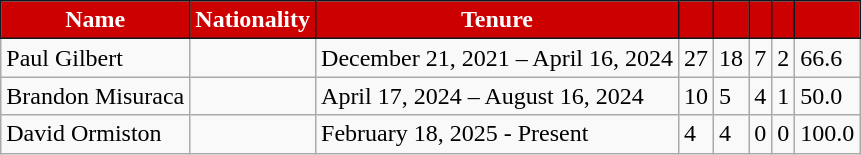<table class="wikitable sortable">
<tr>
<th style="background:#CC0000; color:White; border:1px solid #101820;">Name</th>
<th style="background:#CC0000; color:White; border:1px solid #101820;">Nationality</th>
<th style="background:#CC0000; color:White; border:1px solid #101820;">Tenure</th>
<th style="background:#CC0000; color:White; border:1px solid #101820;"></th>
<th style="background:#CC0000; color:White; border:1px solid #101820;"></th>
<th style="background:#CC0000; color:White; border:1px solid #101820;"></th>
<th style="background:#CC0000; color:White; border:1px solid #101820;"></th>
<th style="background:#CC0000; color:White; border:1px solid #101820;"></th>
</tr>
<tr>
<td>Paul Gilbert</td>
<td></td>
<td>December 21, 2021 –  April 16, 2024</td>
<td>27</td>
<td>18</td>
<td>7</td>
<td>2</td>
<td>66.6</td>
</tr>
<tr>
<td>Brandon Misuraca</td>
<td></td>
<td>April 17, 2024 – August 16, 2024</td>
<td>10</td>
<td>5</td>
<td>4</td>
<td>1</td>
<td>50.0</td>
</tr>
<tr>
<td>David Ormiston</td>
<td></td>
<td>February 18, 2025 - Present</td>
<td>4</td>
<td>4</td>
<td>0</td>
<td>0</td>
<td>100.0</td>
</tr>
</table>
